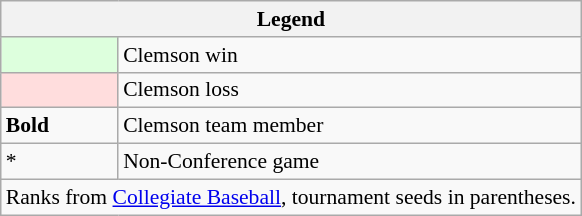<table class="wikitable" style="font-size:90%">
<tr>
<th colspan=2>Legend</th>
</tr>
<tr>
<td style="background:#ddffdd;"> </td>
<td>Clemson win</td>
</tr>
<tr>
<td style="background:#ffdddd;"> </td>
<td>Clemson loss</td>
</tr>
<tr>
<td><strong>Bold</strong></td>
<td>Clemson team member</td>
</tr>
<tr>
<td>*</td>
<td>Non-Conference game</td>
</tr>
<tr>
<td colspan=2>Ranks from <a href='#'>Collegiate Baseball</a>, tournament seeds in parentheses.</td>
</tr>
</table>
